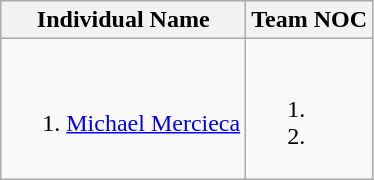<table class="wikitable">
<tr>
<th>Individual Name</th>
<th>Team NOC</th>
</tr>
<tr>
<td><br><ol><li> <a href='#'>Michael Mercieca</a></li></ol></td>
<td><br><ol><li></li><li></li></ol></td>
</tr>
</table>
